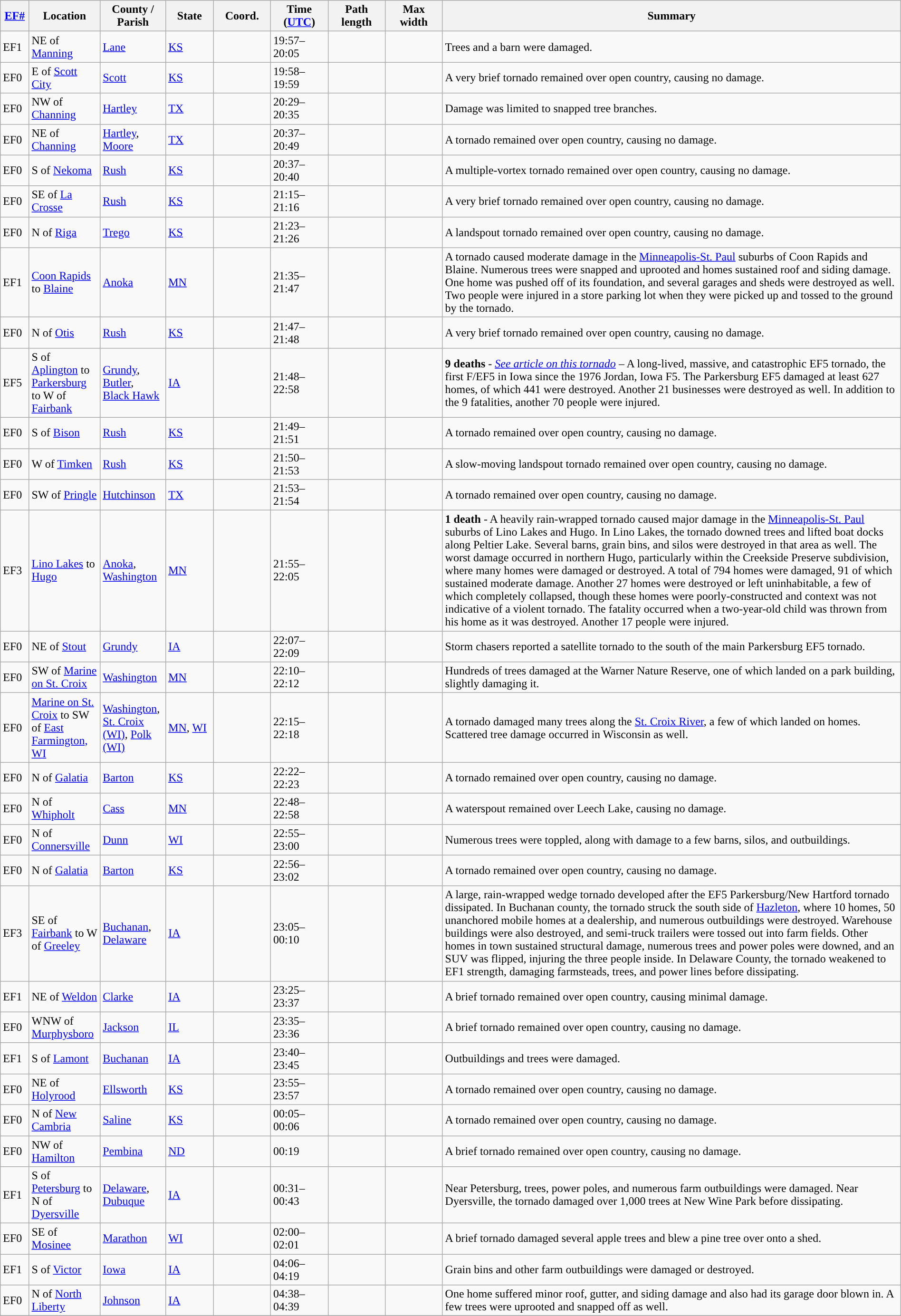<table class="wikitable sortable" style="width:100%;">
<tr>
<th scope="col" width="3%" align="center"><a href='#'>EF#</a></th>
<th scope="col" width="7%" align="center" class="unsortable">Location</th>
<th scope="col" width="6%" align="center" class="unsortable">County / Parish</th>
<th scope="col" width="5%" align="center">State</th>
<th scope="col" width="6%" align="center">Coord.</th>
<th scope="col" width="6%" align="center">Time (<a href='#'>UTC</a>)</th>
<th scope="col" width="6%" align="center">Path length</th>
<th scope="col" width="6%" align="center">Max width</th>
<th scope="col" width="48%" class="unsortable" align="center">Summary</th>
</tr>
<tr>
<td>EF1</td>
<td>NE of <a href='#'>Manning</a></td>
<td><a href='#'>Lane</a></td>
<td><a href='#'>KS</a></td>
<td></td>
<td>19:57–20:05</td>
<td></td>
<td></td>
<td>Trees and a barn were damaged.</td>
</tr>
<tr>
<td>EF0</td>
<td>E of <a href='#'>Scott City</a></td>
<td><a href='#'>Scott</a></td>
<td><a href='#'>KS</a></td>
<td></td>
<td>19:58–19:59</td>
<td></td>
<td></td>
<td>A very brief tornado remained over open country, causing no damage.</td>
</tr>
<tr>
<td>EF0</td>
<td>NW of <a href='#'>Channing</a></td>
<td><a href='#'>Hartley</a></td>
<td><a href='#'>TX</a></td>
<td></td>
<td>20:29–20:35</td>
<td></td>
<td></td>
<td>Damage was limited to snapped tree branches.</td>
</tr>
<tr>
<td>EF0</td>
<td>NE of <a href='#'>Channing</a></td>
<td><a href='#'>Hartley</a>, <a href='#'>Moore</a></td>
<td><a href='#'>TX</a></td>
<td></td>
<td>20:37–20:49</td>
<td></td>
<td></td>
<td>A tornado remained over open country, causing no damage.</td>
</tr>
<tr>
<td>EF0</td>
<td>S of <a href='#'>Nekoma</a></td>
<td><a href='#'>Rush</a></td>
<td><a href='#'>KS</a></td>
<td></td>
<td>20:37–20:40</td>
<td></td>
<td></td>
<td>A multiple-vortex tornado remained over open country, causing no damage.</td>
</tr>
<tr>
<td>EF0</td>
<td>SE of <a href='#'>La Crosse</a></td>
<td><a href='#'>Rush</a></td>
<td><a href='#'>KS</a></td>
<td></td>
<td>21:15–21:16</td>
<td></td>
<td></td>
<td>A very brief tornado remained over open country, causing no damage.</td>
</tr>
<tr>
<td>EF0</td>
<td>N of <a href='#'>Riga</a></td>
<td><a href='#'>Trego</a></td>
<td><a href='#'>KS</a></td>
<td></td>
<td>21:23–21:26</td>
<td></td>
<td></td>
<td>A landspout tornado remained over open country, causing no damage.</td>
</tr>
<tr>
<td>EF1</td>
<td><a href='#'>Coon Rapids</a> to <a href='#'>Blaine</a></td>
<td><a href='#'>Anoka</a></td>
<td><a href='#'>MN</a></td>
<td></td>
<td>21:35–21:47</td>
<td></td>
<td></td>
<td>A tornado caused moderate damage in the <a href='#'>Minneapolis-St. Paul</a> suburbs of Coon Rapids and Blaine. Numerous trees were snapped and uprooted and homes sustained roof and siding damage. One home was pushed off of its foundation, and several garages and sheds were destroyed as well. Two people were injured in a store parking lot when they were picked up and tossed to the ground by the tornado.</td>
</tr>
<tr>
<td>EF0</td>
<td>N of <a href='#'>Otis</a></td>
<td><a href='#'>Rush</a></td>
<td><a href='#'>KS</a></td>
<td></td>
<td>21:47–21:48</td>
<td></td>
<td></td>
<td>A very brief tornado remained over open country, causing no damage.</td>
</tr>
<tr>
<td>EF5</td>
<td>S of <a href='#'>Aplington</a> to <a href='#'>Parkersburg</a> to W of <a href='#'>Fairbank</a></td>
<td><a href='#'>Grundy</a>, <a href='#'>Butler</a>, <a href='#'>Black Hawk</a></td>
<td><a href='#'>IA</a></td>
<td></td>
<td>21:48–22:58</td>
<td></td>
<td></td>
<td><strong>9 deaths</strong> - <em><a href='#'>See article on this tornado</a></em> – A long-lived, massive, and catastrophic EF5 tornado, the first F/EF5 in Iowa since the 1976 Jordan, Iowa F5. The Parkersburg EF5 damaged at least 627 homes, of which 441 were destroyed. Another 21 businesses were destroyed as well. In addition to the 9 fatalities, another 70 people were injured.</td>
</tr>
<tr>
<td>EF0</td>
<td>S of <a href='#'>Bison</a></td>
<td><a href='#'>Rush</a></td>
<td><a href='#'>KS</a></td>
<td></td>
<td>21:49–21:51</td>
<td></td>
<td></td>
<td>A tornado remained over open country, causing no damage.</td>
</tr>
<tr>
<td>EF0</td>
<td>W of <a href='#'>Timken</a></td>
<td><a href='#'>Rush</a></td>
<td><a href='#'>KS</a></td>
<td></td>
<td>21:50–21:53</td>
<td></td>
<td></td>
<td>A slow-moving landspout tornado remained over open country, causing no damage.</td>
</tr>
<tr>
<td>EF0</td>
<td>SW of <a href='#'>Pringle</a></td>
<td><a href='#'>Hutchinson</a></td>
<td><a href='#'>TX</a></td>
<td></td>
<td>21:53–21:54</td>
<td></td>
<td></td>
<td>A tornado remained over open country, causing no damage.</td>
</tr>
<tr>
<td>EF3</td>
<td><a href='#'>Lino Lakes</a> to <a href='#'>Hugo</a></td>
<td><a href='#'>Anoka</a>, <a href='#'>Washington</a></td>
<td><a href='#'>MN</a></td>
<td></td>
<td>21:55–22:05</td>
<td></td>
<td></td>
<td><strong>1 death</strong> - A heavily rain-wrapped tornado caused major damage in the <a href='#'>Minneapolis-St. Paul</a> suburbs of Lino Lakes and Hugo. In Lino Lakes, the tornado downed trees and lifted boat docks along Peltier Lake. Several barns, grain bins, and silos were destroyed in that area as well. The worst damage occurred in northern Hugo, particularly within the Creekside Preserve subdivision, where many homes were damaged or destroyed. A total of 794 homes were damaged, 91 of which sustained moderate damage. Another 27 homes were destroyed or left uninhabitable, a few of which completely collapsed, though these homes were poorly-constructed and context was not indicative of a violent tornado. The fatality occurred when a two-year-old child was thrown from his home as it was destroyed. Another 17 people were injured.</td>
</tr>
<tr>
<td>EF0</td>
<td>NE of <a href='#'>Stout</a></td>
<td><a href='#'>Grundy</a></td>
<td><a href='#'>IA</a></td>
<td></td>
<td>22:07–22:09</td>
<td></td>
<td></td>
<td>Storm chasers reported a satellite tornado to the south of the main Parkersburg EF5 tornado.</td>
</tr>
<tr>
<td>EF0</td>
<td>SW of <a href='#'>Marine on St. Croix</a></td>
<td><a href='#'>Washington</a></td>
<td><a href='#'>MN</a></td>
<td></td>
<td>22:10–22:12</td>
<td></td>
<td></td>
<td>Hundreds of trees damaged at the Warner Nature Reserve, one of which landed on a park building, slightly damaging it.</td>
</tr>
<tr>
<td>EF0</td>
<td><a href='#'>Marine on St. Croix</a> to SW of <a href='#'>East Farmington, WI</a></td>
<td><a href='#'>Washington</a>, <a href='#'>St. Croix (WI)</a>, <a href='#'>Polk (WI)</a></td>
<td><a href='#'>MN</a>, <a href='#'>WI</a></td>
<td></td>
<td>22:15–22:18</td>
<td></td>
<td></td>
<td>A tornado damaged many trees along the <a href='#'>St. Croix River</a>, a few of which landed on homes. Scattered tree damage occurred in Wisconsin as well.</td>
</tr>
<tr>
<td>EF0</td>
<td>N of <a href='#'>Galatia</a></td>
<td><a href='#'>Barton</a></td>
<td><a href='#'>KS</a></td>
<td></td>
<td>22:22–22:23</td>
<td></td>
<td></td>
<td>A tornado remained over open country, causing no damage.</td>
</tr>
<tr>
<td>EF0</td>
<td>N of <a href='#'>Whipholt</a></td>
<td><a href='#'>Cass</a></td>
<td><a href='#'>MN</a></td>
<td></td>
<td>22:48–22:58</td>
<td></td>
<td></td>
<td>A waterspout remained over Leech Lake, causing no damage.</td>
</tr>
<tr>
<td>EF0</td>
<td>N of <a href='#'>Connersville</a></td>
<td><a href='#'>Dunn</a></td>
<td><a href='#'>WI</a></td>
<td></td>
<td>22:55–23:00</td>
<td></td>
<td></td>
<td>Numerous trees were toppled, along with damage to a few barns, silos, and outbuildings.</td>
</tr>
<tr>
<td>EF0</td>
<td>N of <a href='#'>Galatia</a></td>
<td><a href='#'>Barton</a></td>
<td><a href='#'>KS</a></td>
<td></td>
<td>22:56–23:02</td>
<td></td>
<td></td>
<td>A tornado remained over open country, causing no damage.</td>
</tr>
<tr>
<td>EF3</td>
<td>SE of <a href='#'>Fairbank</a> to W of <a href='#'>Greeley</a></td>
<td><a href='#'>Buchanan</a>, <a href='#'>Delaware</a></td>
<td><a href='#'>IA</a></td>
<td></td>
<td>23:05–00:10</td>
<td></td>
<td></td>
<td>A large, rain-wrapped wedge tornado developed after the EF5 Parkersburg/New Hartford tornado dissipated. In Buchanan county, the tornado struck the south side of <a href='#'>Hazleton</a>, where 10 homes, 50 unanchored mobile homes at a dealership, and numerous outbuildings were destroyed. Warehouse buildings were also destroyed, and semi-truck trailers were tossed out into farm fields. Other homes in town sustained structural damage, numerous trees and power poles were downed, and an SUV was flipped, injuring the three people inside. In Delaware County, the tornado weakened to EF1 strength, damaging farmsteads, trees, and power lines before dissipating.</td>
</tr>
<tr>
<td>EF1</td>
<td>NE of <a href='#'>Weldon</a></td>
<td><a href='#'>Clarke</a></td>
<td><a href='#'>IA</a></td>
<td></td>
<td>23:25–23:37</td>
<td></td>
<td></td>
<td>A brief tornado remained over open country, causing minimal damage.</td>
</tr>
<tr>
<td>EF0</td>
<td>WNW of <a href='#'>Murphysboro</a></td>
<td><a href='#'>Jackson</a></td>
<td><a href='#'>IL</a></td>
<td></td>
<td>23:35–23:36</td>
<td></td>
<td></td>
<td>A brief tornado remained over open country, causing no damage.</td>
</tr>
<tr>
<td>EF1</td>
<td>S of <a href='#'>Lamont</a></td>
<td><a href='#'>Buchanan</a></td>
<td><a href='#'>IA</a></td>
<td></td>
<td>23:40–23:45</td>
<td></td>
<td></td>
<td>Outbuildings and trees were damaged.</td>
</tr>
<tr>
<td>EF0</td>
<td>NE of <a href='#'>Holyrood</a></td>
<td><a href='#'>Ellsworth</a></td>
<td><a href='#'>KS</a></td>
<td></td>
<td>23:55–23:57</td>
<td></td>
<td></td>
<td>A tornado remained over open country, causing no damage.</td>
</tr>
<tr>
<td>EF0</td>
<td>N of <a href='#'>New Cambria</a></td>
<td><a href='#'>Saline</a></td>
<td><a href='#'>KS</a></td>
<td></td>
<td>00:05–00:06</td>
<td></td>
<td></td>
<td>A tornado remained over open country, causing no damage.</td>
</tr>
<tr>
<td>EF0</td>
<td>NW of <a href='#'>Hamilton</a></td>
<td><a href='#'>Pembina</a></td>
<td><a href='#'>ND</a></td>
<td></td>
<td>00:19</td>
<td></td>
<td></td>
<td>A brief tornado remained over open country, causing no damage.</td>
</tr>
<tr>
<td>EF1</td>
<td>S of <a href='#'>Petersburg</a> to N of <a href='#'>Dyersville</a></td>
<td><a href='#'>Delaware</a>, <a href='#'>Dubuque</a></td>
<td><a href='#'>IA</a></td>
<td></td>
<td>00:31–00:43</td>
<td></td>
<td></td>
<td>Near Petersburg, trees, power poles, and numerous farm outbuildings were damaged. Near Dyersville, the tornado damaged over 1,000 trees at New Wine Park before dissipating.</td>
</tr>
<tr>
<td>EF0</td>
<td>SE of <a href='#'>Mosinee</a></td>
<td><a href='#'>Marathon</a></td>
<td><a href='#'>WI</a></td>
<td></td>
<td>02:00–02:01</td>
<td></td>
<td></td>
<td>A brief tornado damaged several apple trees and blew a pine tree over onto a shed.</td>
</tr>
<tr>
<td>EF1</td>
<td>S of <a href='#'>Victor</a></td>
<td><a href='#'>Iowa</a></td>
<td><a href='#'>IA</a></td>
<td></td>
<td>04:06–04:19</td>
<td></td>
<td></td>
<td>Grain bins and other farm outbuildings were damaged or destroyed.</td>
</tr>
<tr>
<td>EF0</td>
<td>N of <a href='#'>North Liberty</a></td>
<td><a href='#'>Johnson</a></td>
<td><a href='#'>IA</a></td>
<td></td>
<td>04:38–04:39</td>
<td></td>
<td></td>
<td>One home suffered minor roof, gutter, and siding damage and also had its garage door blown in. A few trees were uprooted and snapped off as well.</td>
</tr>
<tr>
</tr>
</table>
